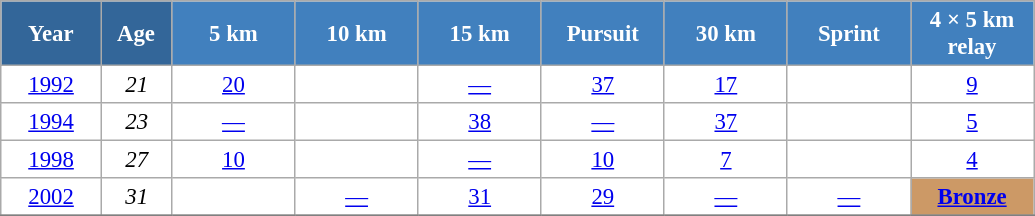<table class="wikitable" style="font-size:95%; text-align:center; border:grey solid 1px; border-collapse:collapse; background:#ffffff;">
<tr>
<th style="background-color:#369; color:white; width:60px;"> Year </th>
<th style="background-color:#369; color:white; width:40px;"> Age </th>
<th style="background-color:#4180be; color:white; width:75px;"> 5 km </th>
<th style="background-color:#4180be; color:white; width:75px;"> 10 km </th>
<th style="background-color:#4180be; color:white; width:75px;"> 15 km </th>
<th style="background-color:#4180be; color:white; width:75px;"> Pursuit </th>
<th style="background-color:#4180be; color:white; width:75px;"> 30 km </th>
<th style="background-color:#4180be; color:white; width:75px;"> Sprint </th>
<th style="background-color:#4180be; color:white; width:75px;"> 4 × 5 km <br> relay </th>
</tr>
<tr>
<td><a href='#'>1992</a></td>
<td><em>21</em></td>
<td><a href='#'>20</a></td>
<td></td>
<td><a href='#'>—</a></td>
<td><a href='#'>37</a></td>
<td><a href='#'>17</a></td>
<td></td>
<td><a href='#'>9</a></td>
</tr>
<tr>
<td><a href='#'>1994</a></td>
<td><em>23</em></td>
<td><a href='#'>—</a></td>
<td></td>
<td><a href='#'>38</a></td>
<td><a href='#'>—</a></td>
<td><a href='#'>37</a></td>
<td></td>
<td><a href='#'>5</a></td>
</tr>
<tr>
<td><a href='#'>1998</a></td>
<td><em>27</em></td>
<td><a href='#'>10</a></td>
<td></td>
<td><a href='#'>—</a></td>
<td><a href='#'>10</a></td>
<td><a href='#'>7</a></td>
<td></td>
<td><a href='#'>4</a></td>
</tr>
<tr>
<td><a href='#'>2002</a></td>
<td><em>31</em></td>
<td></td>
<td><a href='#'>—</a></td>
<td><a href='#'>31</a></td>
<td><a href='#'>29</a></td>
<td><a href='#'>—</a></td>
<td><a href='#'>—</a></td>
<td bgcolor="cc9966"><a href='#'><strong>Bronze</strong></a></td>
</tr>
<tr>
</tr>
</table>
